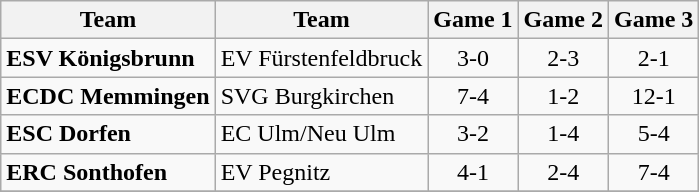<table class="wikitable">
<tr>
<th>Team</th>
<th>Team</th>
<th>Game 1</th>
<th>Game 2</th>
<th>Game 3</th>
</tr>
<tr>
<td><strong>ESV Königsbrunn</strong></td>
<td>EV Fürstenfeldbruck</td>
<td align="center">3-0</td>
<td align="center">2-3</td>
<td align="center">2-1</td>
</tr>
<tr>
<td><strong>ECDC Memmingen</strong></td>
<td>SVG Burgkirchen</td>
<td align="center">7-4</td>
<td align="center">1-2</td>
<td align="center">12-1</td>
</tr>
<tr>
<td><strong>ESC Dorfen</strong></td>
<td>EC Ulm/Neu Ulm</td>
<td align="center">3-2</td>
<td align="center">1-4</td>
<td align="center">5-4</td>
</tr>
<tr>
<td><strong>ERC Sonthofen</strong></td>
<td>EV Pegnitz</td>
<td align="center">4-1</td>
<td align="center">2-4</td>
<td align="center">7-4</td>
</tr>
<tr>
</tr>
</table>
